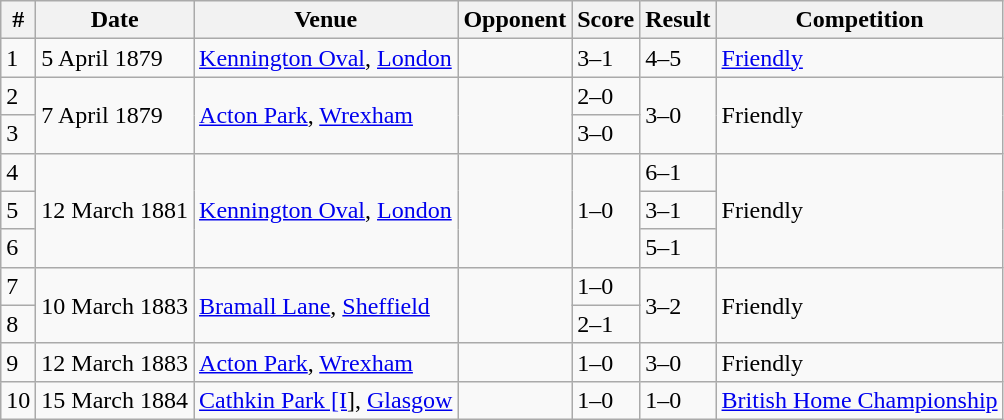<table class="wikitable">
<tr>
<th>#</th>
<th>Date</th>
<th>Venue</th>
<th>Opponent</th>
<th>Score</th>
<th>Result</th>
<th>Competition</th>
</tr>
<tr>
<td>1</td>
<td>5 April 1879</td>
<td><a href='#'>Kennington Oval</a>, <a href='#'>London</a></td>
<td></td>
<td>3–1</td>
<td>4–5</td>
<td><a href='#'>Friendly</a></td>
</tr>
<tr>
<td>2</td>
<td rowspan=2>7 April 1879</td>
<td rowspan=2><a href='#'>Acton Park</a>, <a href='#'>Wrexham</a></td>
<td rowspan=2></td>
<td>2–0</td>
<td rowspan=2>3–0</td>
<td rowspan=2>Friendly</td>
</tr>
<tr>
<td>3</td>
<td>3–0</td>
</tr>
<tr>
<td>4</td>
<td rowspan=3>12 March 1881</td>
<td rowspan=3><a href='#'>Kennington Oval</a>, <a href='#'>London</a></td>
<td rowspan=3></td>
<td rowspan=3>1–0</td>
<td>6–1</td>
<td rowspan=3>Friendly</td>
</tr>
<tr>
<td>5</td>
<td>3–1</td>
</tr>
<tr>
<td>6</td>
<td>5–1</td>
</tr>
<tr>
<td>7</td>
<td rowspan=2>10 March 1883</td>
<td rowspan=2><a href='#'>Bramall Lane</a>, <a href='#'>Sheffield</a></td>
<td rowspan=2></td>
<td>1–0</td>
<td rowspan=2>3–2</td>
<td rowspan=2>Friendly</td>
</tr>
<tr>
<td>8</td>
<td>2–1</td>
</tr>
<tr>
<td>9</td>
<td>12 March 1883</td>
<td><a href='#'>Acton Park</a>, <a href='#'>Wrexham</a></td>
<td></td>
<td>1–0</td>
<td>3–0</td>
<td>Friendly</td>
</tr>
<tr>
<td>10</td>
<td>15 March 1884</td>
<td><a href='#'>Cathkin Park [I</a>], <a href='#'>Glasgow</a></td>
<td></td>
<td>1–0</td>
<td>1–0</td>
<td><a href='#'>British Home Championship</a></td>
</tr>
</table>
